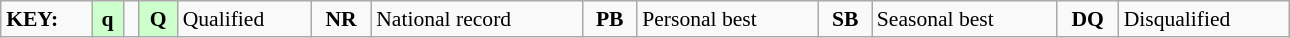<table class="wikitable" style="margin:0.5em auto; font-size:90%;position:relative;" width=68%>
<tr>
<td><strong>KEY:</strong></td>
<td bgcolor=ccffcc align=center><strong>q</strong></td>
<td></td>
<td bgcolor=ccffcc align=center><strong>Q</strong></td>
<td>Qualified</td>
<td align=center><strong>NR</strong></td>
<td>National record</td>
<td align=center><strong>PB</strong></td>
<td>Personal best</td>
<td align=center><strong>SB</strong></td>
<td>Seasonal best</td>
<td align=center><strong>DQ</strong></td>
<td>Disqualified</td>
</tr>
</table>
